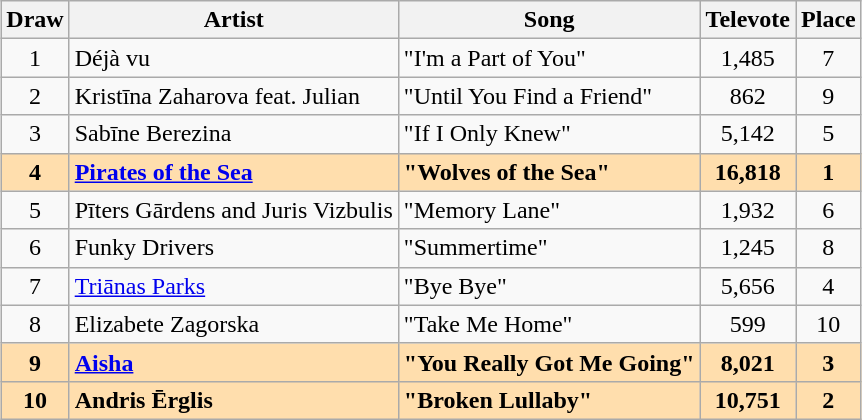<table class="sortable wikitable" style="margin: 1em auto 1em auto; text-align:center">
<tr>
<th>Draw</th>
<th>Artist</th>
<th>Song</th>
<th>Televote</th>
<th>Place</th>
</tr>
<tr>
<td>1</td>
<td align="left">Déjà vu</td>
<td align="left">"I'm a Part of You"</td>
<td>1,485</td>
<td>7</td>
</tr>
<tr>
<td>2</td>
<td align="left">Kristīna Zaharova feat. Julian</td>
<td align="left">"Until You Find a Friend"</td>
<td>862</td>
<td>9</td>
</tr>
<tr>
<td>3</td>
<td align="left">Sabīne Berezina</td>
<td align="left">"If I Only Knew"</td>
<td>5,142</td>
<td>5</td>
</tr>
<tr style="font-weight:bold; background:navajowhite;">
<td>4</td>
<td align="left"><a href='#'>Pirates of the Sea</a></td>
<td align="left">"Wolves of the Sea"</td>
<td>16,818</td>
<td>1</td>
</tr>
<tr>
<td>5</td>
<td align="left">Pīters Gārdens and Juris Vizbulis</td>
<td align="left">"Memory Lane"</td>
<td>1,932</td>
<td>6</td>
</tr>
<tr>
<td>6</td>
<td align="left">Funky Drivers</td>
<td align="left">"Summertime"</td>
<td>1,245</td>
<td>8</td>
</tr>
<tr>
<td>7</td>
<td align="left"><a href='#'>Triānas Parks</a></td>
<td align="left">"Bye Bye"</td>
<td>5,656</td>
<td>4</td>
</tr>
<tr>
<td>8</td>
<td align="left">Elizabete Zagorska</td>
<td align="left">"Take Me Home"</td>
<td>599</td>
<td>10</td>
</tr>
<tr style="font-weight:bold; background:navajowhite;">
<td>9</td>
<td align="left"><a href='#'>Aisha</a></td>
<td align="left">"You Really Got Me Going"</td>
<td>8,021</td>
<td>3</td>
</tr>
<tr style="font-weight:bold; background:navajowhite;">
<td>10</td>
<td align="left">Andris Ērglis</td>
<td align="left">"Broken Lullaby"</td>
<td>10,751</td>
<td>2</td>
</tr>
</table>
